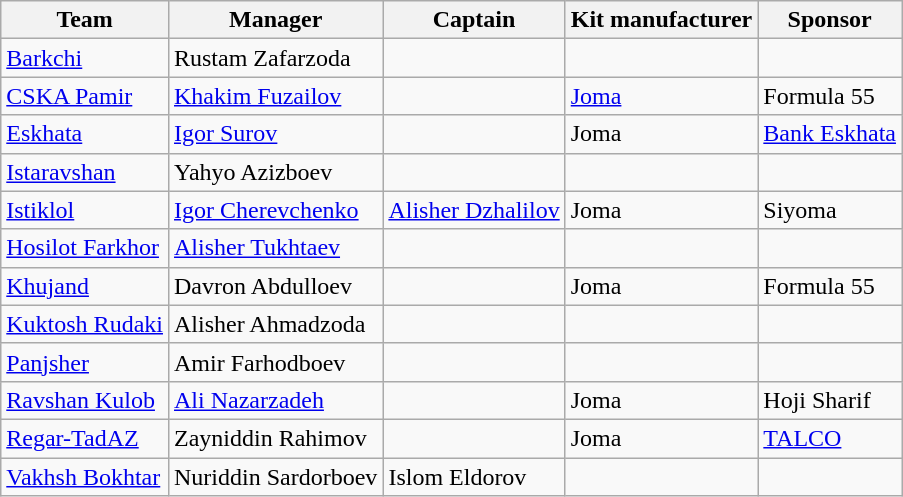<table class="wikitable sortable" style="text-align: left;">
<tr>
<th>Team</th>
<th>Manager</th>
<th>Captain</th>
<th>Kit manufacturer</th>
<th>Sponsor</th>
</tr>
<tr>
<td><a href='#'>Barkchi</a></td>
<td> Rustam Zafarzoda</td>
<td></td>
<td></td>
<td></td>
</tr>
<tr>
<td><a href='#'>CSKA Pamir</a></td>
<td> <a href='#'>Khakim Fuzailov</a></td>
<td></td>
<td><a href='#'>Joma</a></td>
<td>Formula 55</td>
</tr>
<tr>
<td><a href='#'>Eskhata</a></td>
<td> <a href='#'>Igor Surov</a></td>
<td></td>
<td>Joma</td>
<td><a href='#'>Bank Eskhata</a></td>
</tr>
<tr>
<td><a href='#'>Istaravshan</a></td>
<td> Yahyo Azizboev</td>
<td></td>
<td></td>
<td></td>
</tr>
<tr>
<td><a href='#'>Istiklol</a></td>
<td> <a href='#'>Igor Cherevchenko</a></td>
<td> <a href='#'>Alisher Dzhalilov</a></td>
<td>Joma</td>
<td>Siyoma</td>
</tr>
<tr>
<td><a href='#'>Hosilot Farkhor</a></td>
<td> <a href='#'>Alisher Tukhtaev</a></td>
<td></td>
<td></td>
<td></td>
</tr>
<tr>
<td><a href='#'>Khujand</a></td>
<td> Davron Abdulloev</td>
<td></td>
<td>Joma</td>
<td>Formula 55</td>
</tr>
<tr>
<td><a href='#'>Kuktosh Rudaki</a></td>
<td> Alisher Ahmadzoda</td>
<td></td>
<td></td>
<td></td>
</tr>
<tr>
<td><a href='#'>Panjsher</a></td>
<td> Amir Farhodboev</td>
<td></td>
<td></td>
<td></td>
</tr>
<tr>
<td><a href='#'>Ravshan Kulob</a></td>
<td>  <a href='#'>Ali Nazarzadeh</a></td>
<td></td>
<td>Joma</td>
<td>Hoji Sharif</td>
</tr>
<tr>
<td><a href='#'>Regar-TadAZ</a></td>
<td> Zayniddin Rahimov</td>
<td></td>
<td>Joma</td>
<td><a href='#'>TALCO</a></td>
</tr>
<tr>
<td><a href='#'>Vakhsh Bokhtar</a></td>
<td> Nuriddin Sardorboev</td>
<td> Islom Eldorov</td>
<td></td>
<td></td>
</tr>
</table>
